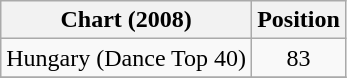<table class="wikitable">
<tr>
<th>Chart (2008)</th>
<th>Position</th>
</tr>
<tr>
<td>Hungary (Dance Top 40)</td>
<td style="text-align:center;">83</td>
</tr>
<tr>
</tr>
</table>
